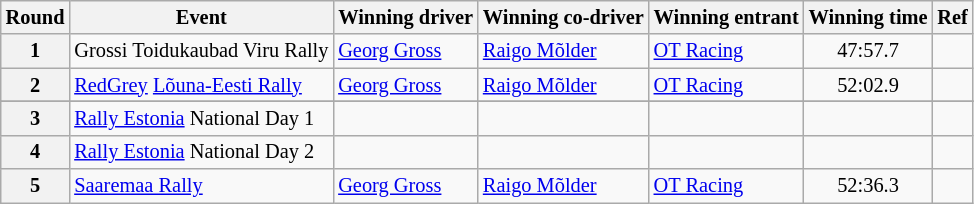<table class="wikitable" style="font-size: 85%">
<tr>
<th>Round</th>
<th>Event</th>
<th nowrap>Winning driver</th>
<th nowrap>Winning co-driver</th>
<th nowrap>Winning entrant</th>
<th nowrap>Winning time</th>
<th nowrap>Ref</th>
</tr>
<tr>
<th>1</th>
<td> Grossi Toidukaubad Viru Rally</td>
<td nowrap> <a href='#'>Georg Gross</a></td>
<td nowrap> <a href='#'>Raigo Mõlder</a></td>
<td nowrap> <a href='#'>OT Racing</a></td>
<td align="center">47:57.7</td>
<td></td>
</tr>
<tr>
<th>2</th>
<td> <a href='#'>RedGrey</a> <a href='#'>Lõuna-Eesti Rally</a></td>
<td nowrap> <a href='#'>Georg Gross</a></td>
<td nowrap> <a href='#'>Raigo Mõlder</a></td>
<td nowrap> <a href='#'>OT Racing</a></td>
<td align="center">52:02.9</td>
<td></td>
</tr>
<tr>
</tr>
<tr>
<th>3</th>
<td> <a href='#'>Rally Estonia</a> National Day 1</td>
<td nowrap></td>
<td nowrap></td>
<td nowrap></td>
<td align="center"></td>
<td></td>
</tr>
<tr>
<th>4</th>
<td> <a href='#'>Rally Estonia</a> National Day 2</td>
<td nowrap></td>
<td nowrap></td>
<td nowrap></td>
<td align="center"></td>
<td></td>
</tr>
<tr>
<th>5</th>
<td> <a href='#'>Saaremaa Rally</a></td>
<td nowrap> <a href='#'>Georg Gross</a></td>
<td nowrap> <a href='#'>Raigo Mõlder</a></td>
<td nowrap> <a href='#'>OT Racing</a></td>
<td align="center">52:36.3</td>
<td></td>
</tr>
</table>
